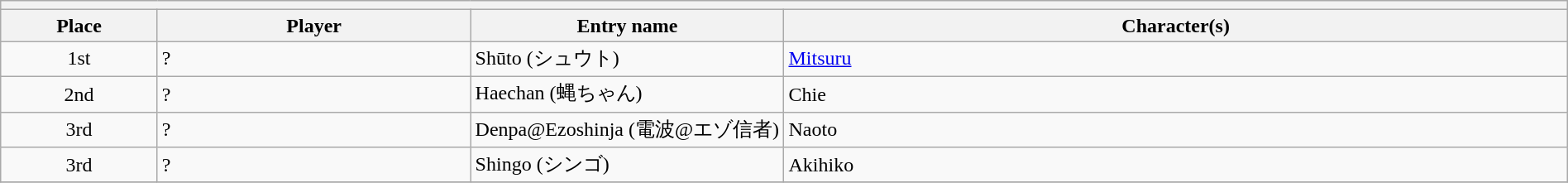<table class="wikitable" width=100%>
<tr>
<th colspan=4></th>
</tr>
<tr>
<th width=10%>Place</th>
<th width=20%>Player</th>
<th width=20%>Entry name</th>
<th width=50%>Character(s)</th>
</tr>
<tr>
<td align=center>1st</td>
<td>?</td>
<td>Shūto (シュウト)</td>
<td><a href='#'>Mitsuru</a></td>
</tr>
<tr>
<td align=center>2nd</td>
<td>?</td>
<td>Haechan (蝿ちゃん)</td>
<td>Chie</td>
</tr>
<tr>
<td align=center>3rd</td>
<td>?</td>
<td>Denpa@Ezoshinja (電波@エゾ信者)</td>
<td>Naoto</td>
</tr>
<tr>
<td align=center>3rd</td>
<td>?</td>
<td>Shingo (シンゴ)</td>
<td>Akihiko</td>
</tr>
<tr>
</tr>
</table>
